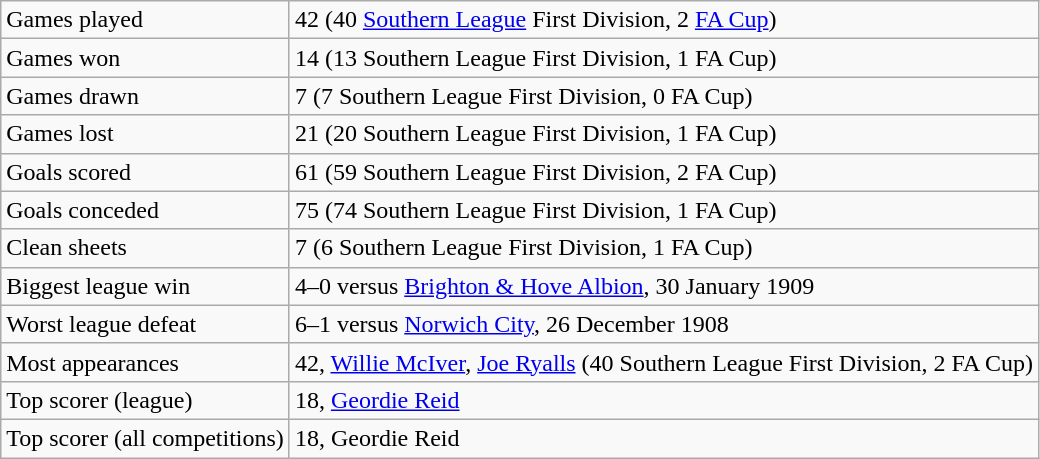<table class="wikitable">
<tr>
<td>Games played</td>
<td>42 (40 <a href='#'>Southern League</a> First Division, 2 <a href='#'>FA Cup</a>)</td>
</tr>
<tr>
<td>Games won</td>
<td>14 (13 Southern League First Division, 1 FA Cup)</td>
</tr>
<tr>
<td>Games drawn</td>
<td>7 (7 Southern League First Division, 0 FA Cup)</td>
</tr>
<tr>
<td>Games lost</td>
<td>21 (20 Southern League First Division, 1 FA Cup)</td>
</tr>
<tr>
<td>Goals scored</td>
<td>61 (59 Southern League First Division, 2 FA Cup)</td>
</tr>
<tr>
<td>Goals conceded</td>
<td>75 (74 Southern League First Division, 1 FA Cup)</td>
</tr>
<tr>
<td>Clean sheets</td>
<td>7 (6 Southern League First Division, 1 FA Cup)</td>
</tr>
<tr>
<td>Biggest league win</td>
<td>4–0 versus <a href='#'>Brighton & Hove Albion</a>, 30 January 1909</td>
</tr>
<tr>
<td>Worst league defeat</td>
<td>6–1 versus <a href='#'>Norwich City</a>, 26 December 1908</td>
</tr>
<tr>
<td>Most appearances</td>
<td>42, <a href='#'>Willie McIver</a>, <a href='#'>Joe Ryalls</a> (40 Southern League First Division, 2 FA Cup)</td>
</tr>
<tr>
<td>Top scorer (league)</td>
<td>18, <a href='#'>Geordie Reid</a></td>
</tr>
<tr>
<td>Top scorer (all competitions)</td>
<td>18, Geordie Reid</td>
</tr>
</table>
